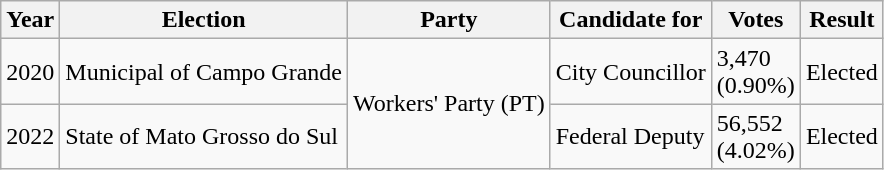<table class="wikitable">
<tr>
<th>Year</th>
<th>Election</th>
<th>Party</th>
<th>Candidate for</th>
<th>Votes</th>
<th>Result</th>
</tr>
<tr>
<td>2020</td>
<td>Municipal of Campo Grande</td>
<td rowspan="2">Workers' Party (PT)</td>
<td>City Councillor</td>
<td>3,470<br>(0.90%)</td>
<td>Elected</td>
</tr>
<tr>
<td>2022</td>
<td>State of Mato Grosso do Sul</td>
<td>Federal Deputy</td>
<td>56,552<br>(4.02%)</td>
<td>Elected</td>
</tr>
</table>
